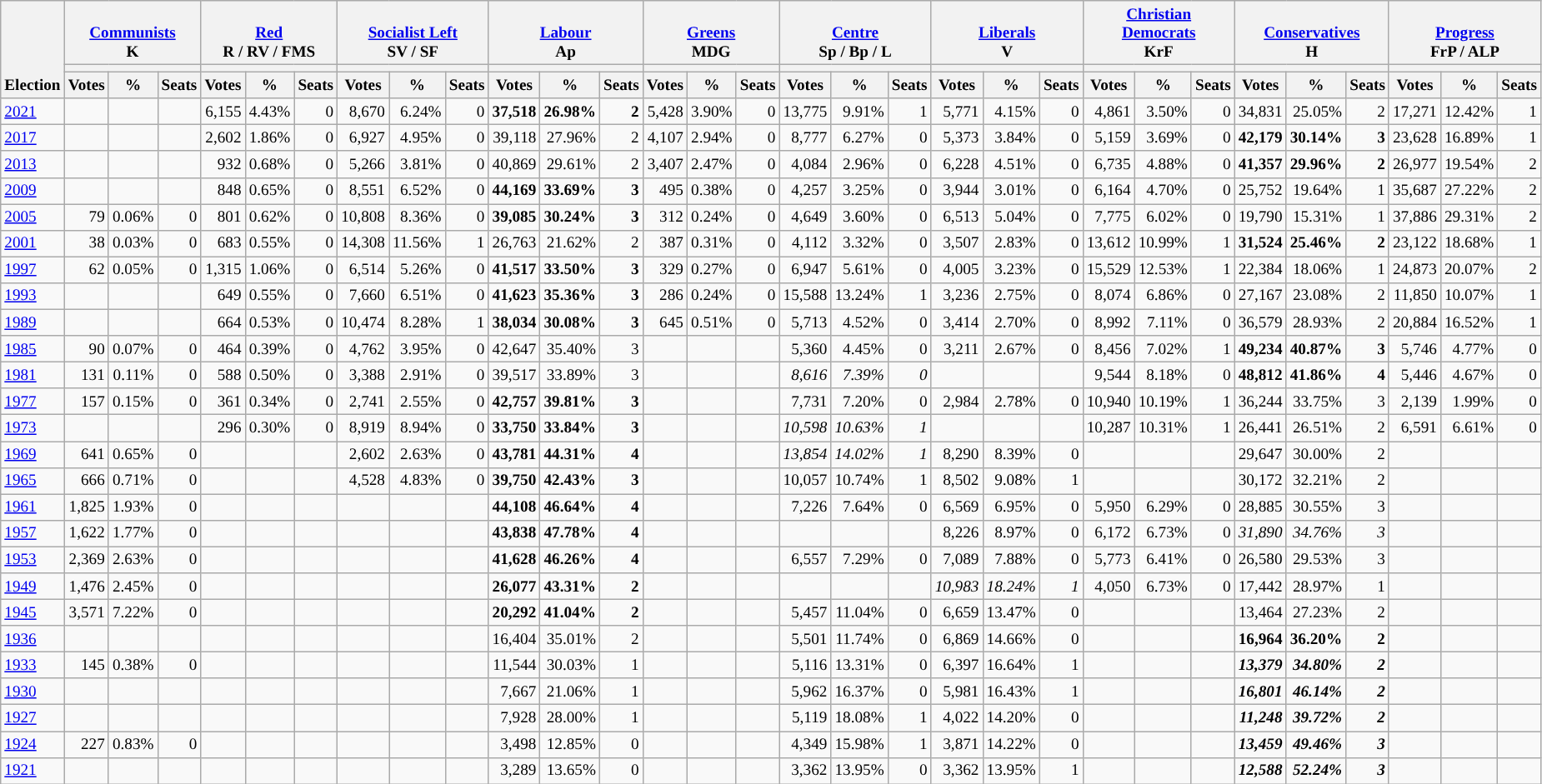<table class="wikitable" border="1" style="font-size:80%; text-align:right;">
<tr>
<th style="text-align:left;" valign=bottom rowspan=3>Election</th>
<th valign=bottom colspan=3><a href='#'>Communists</a><br>K</th>
<th valign=bottom colspan=3><a href='#'>Red</a><br>R / RV / FMS</th>
<th valign=bottom colspan=3><a href='#'>Socialist Left</a><br>SV / SF</th>
<th valign=bottom colspan=3><a href='#'>Labour</a><br>Ap</th>
<th valign=bottom colspan=3><a href='#'>Greens</a><br>MDG</th>
<th valign=bottom colspan=3><a href='#'>Centre</a><br>Sp / Bp / L</th>
<th valign=bottom colspan=3><a href='#'>Liberals</a><br>V</th>
<th valign=bottom colspan=3><a href='#'>Christian<br>Democrats</a><br>KrF</th>
<th valign=bottom colspan=3><a href='#'>Conservatives</a><br>H</th>
<th valign=bottom colspan=3><a href='#'>Progress</a><br>FrP / ALP</th>
</tr>
<tr>
<th colspan=3 style="background:"></th>
<th colspan=3 style="background:"></th>
<th colspan=3 style="background:"></th>
<th colspan=3 style="background:"></th>
<th colspan=3 style="background:"></th>
<th colspan=3 style="background:"></th>
<th colspan=3 style="background:"></th>
<th colspan=3 style="background:"></th>
<th colspan=3 style="background:"></th>
<th colspan=3 style="background:"></th>
</tr>
<tr>
<th>Votes</th>
<th>%</th>
<th>Seats</th>
<th>Votes</th>
<th>%</th>
<th>Seats</th>
<th>Votes</th>
<th>%</th>
<th>Seats</th>
<th>Votes</th>
<th>%</th>
<th>Seats</th>
<th>Votes</th>
<th>%</th>
<th>Seats</th>
<th>Votes</th>
<th>%</th>
<th>Seats</th>
<th>Votes</th>
<th>%</th>
<th>Seats</th>
<th>Votes</th>
<th>%</th>
<th>Seats</th>
<th>Votes</th>
<th>%</th>
<th>Seats</th>
<th>Votes</th>
<th>%</th>
<th>Seats</th>
</tr>
<tr>
<td align=left><a href='#'>2021</a></td>
<td></td>
<td></td>
<td></td>
<td>6,155</td>
<td>4.43%</td>
<td>0</td>
<td>8,670</td>
<td>6.24%</td>
<td>0</td>
<td><strong>37,518</strong></td>
<td><strong>26.98%</strong></td>
<td><strong>2</strong></td>
<td>5,428</td>
<td>3.90%</td>
<td>0</td>
<td>13,775</td>
<td>9.91%</td>
<td>1</td>
<td>5,771</td>
<td>4.15%</td>
<td>0</td>
<td>4,861</td>
<td>3.50%</td>
<td>0</td>
<td>34,831</td>
<td>25.05%</td>
<td>2</td>
<td>17,271</td>
<td>12.42%</td>
<td>1</td>
</tr>
<tr>
<td align=left><a href='#'>2017</a></td>
<td></td>
<td></td>
<td></td>
<td>2,602</td>
<td>1.86%</td>
<td>0</td>
<td>6,927</td>
<td>4.95%</td>
<td>0</td>
<td>39,118</td>
<td>27.96%</td>
<td>2</td>
<td>4,107</td>
<td>2.94%</td>
<td>0</td>
<td>8,777</td>
<td>6.27%</td>
<td>0</td>
<td>5,373</td>
<td>3.84%</td>
<td>0</td>
<td>5,159</td>
<td>3.69%</td>
<td>0</td>
<td><strong>42,179</strong></td>
<td><strong>30.14%</strong></td>
<td><strong>3</strong></td>
<td>23,628</td>
<td>16.89%</td>
<td>1</td>
</tr>
<tr>
<td align=left><a href='#'>2013</a></td>
<td></td>
<td></td>
<td></td>
<td>932</td>
<td>0.68%</td>
<td>0</td>
<td>5,266</td>
<td>3.81%</td>
<td>0</td>
<td>40,869</td>
<td>29.61%</td>
<td>2</td>
<td>3,407</td>
<td>2.47%</td>
<td>0</td>
<td>4,084</td>
<td>2.96%</td>
<td>0</td>
<td>6,228</td>
<td>4.51%</td>
<td>0</td>
<td>6,735</td>
<td>4.88%</td>
<td>0</td>
<td><strong>41,357</strong></td>
<td><strong>29.96%</strong></td>
<td><strong>2</strong></td>
<td>26,977</td>
<td>19.54%</td>
<td>2</td>
</tr>
<tr>
<td align=left><a href='#'>2009</a></td>
<td></td>
<td></td>
<td></td>
<td>848</td>
<td>0.65%</td>
<td>0</td>
<td>8,551</td>
<td>6.52%</td>
<td>0</td>
<td><strong>44,169</strong></td>
<td><strong>33.69%</strong></td>
<td><strong>3</strong></td>
<td>495</td>
<td>0.38%</td>
<td>0</td>
<td>4,257</td>
<td>3.25%</td>
<td>0</td>
<td>3,944</td>
<td>3.01%</td>
<td>0</td>
<td>6,164</td>
<td>4.70%</td>
<td>0</td>
<td>25,752</td>
<td>19.64%</td>
<td>1</td>
<td>35,687</td>
<td>27.22%</td>
<td>2</td>
</tr>
<tr>
<td align=left><a href='#'>2005</a></td>
<td>79</td>
<td>0.06%</td>
<td>0</td>
<td>801</td>
<td>0.62%</td>
<td>0</td>
<td>10,808</td>
<td>8.36%</td>
<td>0</td>
<td><strong>39,085</strong></td>
<td><strong>30.24%</strong></td>
<td><strong>3</strong></td>
<td>312</td>
<td>0.24%</td>
<td>0</td>
<td>4,649</td>
<td>3.60%</td>
<td>0</td>
<td>6,513</td>
<td>5.04%</td>
<td>0</td>
<td>7,775</td>
<td>6.02%</td>
<td>0</td>
<td>19,790</td>
<td>15.31%</td>
<td>1</td>
<td>37,886</td>
<td>29.31%</td>
<td>2</td>
</tr>
<tr>
<td align=left><a href='#'>2001</a></td>
<td>38</td>
<td>0.03%</td>
<td>0</td>
<td>683</td>
<td>0.55%</td>
<td>0</td>
<td>14,308</td>
<td>11.56%</td>
<td>1</td>
<td>26,763</td>
<td>21.62%</td>
<td>2</td>
<td>387</td>
<td>0.31%</td>
<td>0</td>
<td>4,112</td>
<td>3.32%</td>
<td>0</td>
<td>3,507</td>
<td>2.83%</td>
<td>0</td>
<td>13,612</td>
<td>10.99%</td>
<td>1</td>
<td><strong>31,524</strong></td>
<td><strong>25.46%</strong></td>
<td><strong>2</strong></td>
<td>23,122</td>
<td>18.68%</td>
<td>1</td>
</tr>
<tr>
<td align=left><a href='#'>1997</a></td>
<td>62</td>
<td>0.05%</td>
<td>0</td>
<td>1,315</td>
<td>1.06%</td>
<td>0</td>
<td>6,514</td>
<td>5.26%</td>
<td>0</td>
<td><strong>41,517</strong></td>
<td><strong>33.50%</strong></td>
<td><strong>3</strong></td>
<td>329</td>
<td>0.27%</td>
<td>0</td>
<td>6,947</td>
<td>5.61%</td>
<td>0</td>
<td>4,005</td>
<td>3.23%</td>
<td>0</td>
<td>15,529</td>
<td>12.53%</td>
<td>1</td>
<td>22,384</td>
<td>18.06%</td>
<td>1</td>
<td>24,873</td>
<td>20.07%</td>
<td>2</td>
</tr>
<tr>
<td align=left><a href='#'>1993</a></td>
<td></td>
<td></td>
<td></td>
<td>649</td>
<td>0.55%</td>
<td>0</td>
<td>7,660</td>
<td>6.51%</td>
<td>0</td>
<td><strong>41,623</strong></td>
<td><strong>35.36%</strong></td>
<td><strong>3</strong></td>
<td>286</td>
<td>0.24%</td>
<td>0</td>
<td>15,588</td>
<td>13.24%</td>
<td>1</td>
<td>3,236</td>
<td>2.75%</td>
<td>0</td>
<td>8,074</td>
<td>6.86%</td>
<td>0</td>
<td>27,167</td>
<td>23.08%</td>
<td>2</td>
<td>11,850</td>
<td>10.07%</td>
<td>1</td>
</tr>
<tr>
<td align=left><a href='#'>1989</a></td>
<td></td>
<td></td>
<td></td>
<td>664</td>
<td>0.53%</td>
<td>0</td>
<td>10,474</td>
<td>8.28%</td>
<td>1</td>
<td><strong>38,034</strong></td>
<td><strong>30.08%</strong></td>
<td><strong>3</strong></td>
<td>645</td>
<td>0.51%</td>
<td>0</td>
<td>5,713</td>
<td>4.52%</td>
<td>0</td>
<td>3,414</td>
<td>2.70%</td>
<td>0</td>
<td>8,992</td>
<td>7.11%</td>
<td>0</td>
<td>36,579</td>
<td>28.93%</td>
<td>2</td>
<td>20,884</td>
<td>16.52%</td>
<td>1</td>
</tr>
<tr>
<td align=left><a href='#'>1985</a></td>
<td>90</td>
<td>0.07%</td>
<td>0</td>
<td>464</td>
<td>0.39%</td>
<td>0</td>
<td>4,762</td>
<td>3.95%</td>
<td>0</td>
<td>42,647</td>
<td>35.40%</td>
<td>3</td>
<td></td>
<td></td>
<td></td>
<td>5,360</td>
<td>4.45%</td>
<td>0</td>
<td>3,211</td>
<td>2.67%</td>
<td>0</td>
<td>8,456</td>
<td>7.02%</td>
<td>1</td>
<td><strong>49,234</strong></td>
<td><strong>40.87%</strong></td>
<td><strong>3</strong></td>
<td>5,746</td>
<td>4.77%</td>
<td>0</td>
</tr>
<tr>
<td align=left><a href='#'>1981</a></td>
<td>131</td>
<td>0.11%</td>
<td>0</td>
<td>588</td>
<td>0.50%</td>
<td>0</td>
<td>3,388</td>
<td>2.91%</td>
<td>0</td>
<td>39,517</td>
<td>33.89%</td>
<td>3</td>
<td></td>
<td></td>
<td></td>
<td><em>8,616</em></td>
<td><em>7.39%</em></td>
<td><em>0</em></td>
<td></td>
<td></td>
<td></td>
<td>9,544</td>
<td>8.18%</td>
<td>0</td>
<td><strong>48,812</strong></td>
<td><strong>41.86%</strong></td>
<td><strong>4</strong></td>
<td>5,446</td>
<td>4.67%</td>
<td>0</td>
</tr>
<tr>
<td align=left><a href='#'>1977</a></td>
<td>157</td>
<td>0.15%</td>
<td>0</td>
<td>361</td>
<td>0.34%</td>
<td>0</td>
<td>2,741</td>
<td>2.55%</td>
<td>0</td>
<td><strong>42,757</strong></td>
<td><strong>39.81%</strong></td>
<td><strong>3</strong></td>
<td></td>
<td></td>
<td></td>
<td>7,731</td>
<td>7.20%</td>
<td>0</td>
<td>2,984</td>
<td>2.78%</td>
<td>0</td>
<td>10,940</td>
<td>10.19%</td>
<td>1</td>
<td>36,244</td>
<td>33.75%</td>
<td>3</td>
<td>2,139</td>
<td>1.99%</td>
<td>0</td>
</tr>
<tr>
<td align=left><a href='#'>1973</a></td>
<td></td>
<td></td>
<td></td>
<td>296</td>
<td>0.30%</td>
<td>0</td>
<td>8,919</td>
<td>8.94%</td>
<td>0</td>
<td><strong>33,750</strong></td>
<td><strong>33.84%</strong></td>
<td><strong>3</strong></td>
<td></td>
<td></td>
<td></td>
<td><em>10,598</em></td>
<td><em>10.63%</em></td>
<td><em>1</em></td>
<td></td>
<td></td>
<td></td>
<td>10,287</td>
<td>10.31%</td>
<td>1</td>
<td>26,441</td>
<td>26.51%</td>
<td>2</td>
<td>6,591</td>
<td>6.61%</td>
<td>0</td>
</tr>
<tr>
<td align=left><a href='#'>1969</a></td>
<td>641</td>
<td>0.65%</td>
<td>0</td>
<td></td>
<td></td>
<td></td>
<td>2,602</td>
<td>2.63%</td>
<td>0</td>
<td><strong>43,781</strong></td>
<td><strong>44.31%</strong></td>
<td><strong>4</strong></td>
<td></td>
<td></td>
<td></td>
<td><em>13,854</em></td>
<td><em>14.02%</em></td>
<td><em>1</em></td>
<td>8,290</td>
<td>8.39%</td>
<td>0</td>
<td></td>
<td></td>
<td></td>
<td>29,647</td>
<td>30.00%</td>
<td>2</td>
<td></td>
<td></td>
<td></td>
</tr>
<tr>
<td align=left><a href='#'>1965</a></td>
<td>666</td>
<td>0.71%</td>
<td>0</td>
<td></td>
<td></td>
<td></td>
<td>4,528</td>
<td>4.83%</td>
<td>0</td>
<td><strong>39,750</strong></td>
<td><strong>42.43%</strong></td>
<td><strong>3</strong></td>
<td></td>
<td></td>
<td></td>
<td>10,057</td>
<td>10.74%</td>
<td>1</td>
<td>8,502</td>
<td>9.08%</td>
<td>1</td>
<td></td>
<td></td>
<td></td>
<td>30,172</td>
<td>32.21%</td>
<td>2</td>
<td></td>
<td></td>
<td></td>
</tr>
<tr>
<td align=left><a href='#'>1961</a></td>
<td>1,825</td>
<td>1.93%</td>
<td>0</td>
<td></td>
<td></td>
<td></td>
<td></td>
<td></td>
<td></td>
<td><strong>44,108</strong></td>
<td><strong>46.64%</strong></td>
<td><strong>4</strong></td>
<td></td>
<td></td>
<td></td>
<td>7,226</td>
<td>7.64%</td>
<td>0</td>
<td>6,569</td>
<td>6.95%</td>
<td>0</td>
<td>5,950</td>
<td>6.29%</td>
<td>0</td>
<td>28,885</td>
<td>30.55%</td>
<td>3</td>
<td></td>
<td></td>
<td></td>
</tr>
<tr>
<td align=left><a href='#'>1957</a></td>
<td>1,622</td>
<td>1.77%</td>
<td>0</td>
<td></td>
<td></td>
<td></td>
<td></td>
<td></td>
<td></td>
<td><strong>43,838</strong></td>
<td><strong>47.78%</strong></td>
<td><strong>4</strong></td>
<td></td>
<td></td>
<td></td>
<td></td>
<td></td>
<td></td>
<td>8,226</td>
<td>8.97%</td>
<td>0</td>
<td>6,172</td>
<td>6.73%</td>
<td>0</td>
<td><em>31,890</em></td>
<td><em>34.76%</em></td>
<td><em>3</em></td>
<td></td>
<td></td>
<td></td>
</tr>
<tr>
<td align=left><a href='#'>1953</a></td>
<td>2,369</td>
<td>2.63%</td>
<td>0</td>
<td></td>
<td></td>
<td></td>
<td></td>
<td></td>
<td></td>
<td><strong>41,628</strong></td>
<td><strong>46.26%</strong></td>
<td><strong>4</strong></td>
<td></td>
<td></td>
<td></td>
<td>6,557</td>
<td>7.29%</td>
<td>0</td>
<td>7,089</td>
<td>7.88%</td>
<td>0</td>
<td>5,773</td>
<td>6.41%</td>
<td>0</td>
<td>26,580</td>
<td>29.53%</td>
<td>3</td>
<td></td>
<td></td>
<td></td>
</tr>
<tr>
<td align=left><a href='#'>1949</a></td>
<td>1,476</td>
<td>2.45%</td>
<td>0</td>
<td></td>
<td></td>
<td></td>
<td></td>
<td></td>
<td></td>
<td><strong>26,077</strong></td>
<td><strong>43.31%</strong></td>
<td><strong>2</strong></td>
<td></td>
<td></td>
<td></td>
<td></td>
<td></td>
<td></td>
<td><em>10,983</em></td>
<td><em>18.24%</em></td>
<td><em>1</em></td>
<td>4,050</td>
<td>6.73%</td>
<td>0</td>
<td>17,442</td>
<td>28.97%</td>
<td>1</td>
<td></td>
<td></td>
<td></td>
</tr>
<tr>
<td align=left><a href='#'>1945</a></td>
<td>3,571</td>
<td>7.22%</td>
<td>0</td>
<td></td>
<td></td>
<td></td>
<td></td>
<td></td>
<td></td>
<td><strong>20,292</strong></td>
<td><strong>41.04%</strong></td>
<td><strong>2</strong></td>
<td></td>
<td></td>
<td></td>
<td>5,457</td>
<td>11.04%</td>
<td>0</td>
<td>6,659</td>
<td>13.47%</td>
<td>0</td>
<td></td>
<td></td>
<td></td>
<td>13,464</td>
<td>27.23%</td>
<td>2</td>
<td></td>
<td></td>
<td></td>
</tr>
<tr>
<td align=left><a href='#'>1936</a></td>
<td></td>
<td></td>
<td></td>
<td></td>
<td></td>
<td></td>
<td></td>
<td></td>
<td></td>
<td>16,404</td>
<td>35.01%</td>
<td>2</td>
<td></td>
<td></td>
<td></td>
<td>5,501</td>
<td>11.74%</td>
<td>0</td>
<td>6,869</td>
<td>14.66%</td>
<td>0</td>
<td></td>
<td></td>
<td></td>
<td><strong>16,964</strong></td>
<td><strong>36.20%</strong></td>
<td><strong>2</strong></td>
<td></td>
<td></td>
<td></td>
</tr>
<tr>
<td align=left><a href='#'>1933</a></td>
<td>145</td>
<td>0.38%</td>
<td>0</td>
<td></td>
<td></td>
<td></td>
<td></td>
<td></td>
<td></td>
<td>11,544</td>
<td>30.03%</td>
<td>1</td>
<td></td>
<td></td>
<td></td>
<td>5,116</td>
<td>13.31%</td>
<td>0</td>
<td>6,397</td>
<td>16.64%</td>
<td>1</td>
<td></td>
<td></td>
<td></td>
<td><strong><em>13,379</em></strong></td>
<td><strong><em>34.80%</em></strong></td>
<td><strong><em>2</em></strong></td>
<td></td>
<td></td>
<td></td>
</tr>
<tr>
<td align=left><a href='#'>1930</a></td>
<td></td>
<td></td>
<td></td>
<td></td>
<td></td>
<td></td>
<td></td>
<td></td>
<td></td>
<td>7,667</td>
<td>21.06%</td>
<td>1</td>
<td></td>
<td></td>
<td></td>
<td>5,962</td>
<td>16.37%</td>
<td>0</td>
<td>5,981</td>
<td>16.43%</td>
<td>1</td>
<td></td>
<td></td>
<td></td>
<td><strong><em>16,801</em></strong></td>
<td><strong><em>46.14%</em></strong></td>
<td><strong><em>2</em></strong></td>
<td></td>
<td></td>
<td></td>
</tr>
<tr>
<td align=left><a href='#'>1927</a></td>
<td></td>
<td></td>
<td></td>
<td></td>
<td></td>
<td></td>
<td></td>
<td></td>
<td></td>
<td>7,928</td>
<td>28.00%</td>
<td>1</td>
<td></td>
<td></td>
<td></td>
<td>5,119</td>
<td>18.08%</td>
<td>1</td>
<td>4,022</td>
<td>14.20%</td>
<td>0</td>
<td></td>
<td></td>
<td></td>
<td><strong><em>11,248</em></strong></td>
<td><strong><em>39.72%</em></strong></td>
<td><strong><em>2</em></strong></td>
<td></td>
<td></td>
<td></td>
</tr>
<tr>
<td align=left><a href='#'>1924</a></td>
<td>227</td>
<td>0.83%</td>
<td>0</td>
<td></td>
<td></td>
<td></td>
<td></td>
<td></td>
<td></td>
<td>3,498</td>
<td>12.85%</td>
<td>0</td>
<td></td>
<td></td>
<td></td>
<td>4,349</td>
<td>15.98%</td>
<td>1</td>
<td>3,871</td>
<td>14.22%</td>
<td>0</td>
<td></td>
<td></td>
<td></td>
<td><strong><em>13,459</em></strong></td>
<td><strong><em>49.46%</em></strong></td>
<td><strong><em>3</em></strong></td>
<td></td>
<td></td>
<td></td>
</tr>
<tr>
<td align=left><a href='#'>1921</a></td>
<td></td>
<td></td>
<td></td>
<td></td>
<td></td>
<td></td>
<td></td>
<td></td>
<td></td>
<td>3,289</td>
<td>13.65%</td>
<td>0</td>
<td></td>
<td></td>
<td></td>
<td>3,362</td>
<td>13.95%</td>
<td>0</td>
<td>3,362</td>
<td>13.95%</td>
<td>1</td>
<td></td>
<td></td>
<td></td>
<td><strong><em>12,588</em></strong></td>
<td><strong><em>52.24%</em></strong></td>
<td><strong><em>3</em></strong></td>
<td></td>
<td></td>
<td></td>
</tr>
</table>
